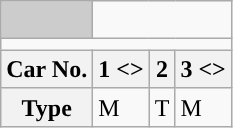<table class="wikitable">
<tr>
<td style="background-color:#ccc;"> </td>
<td colspan="3"></td>
</tr>
<tr style="line-height: 6.7px; background-color:#">
<td colspan="4" style="padding:0; border:0;"> </td>
</tr>
<tr>
<th>Car No.</th>
<th>1 <></th>
<th>2</th>
<th>3 <></th>
</tr>
<tr>
<th>Type</th>
<td>M</td>
<td>T</td>
<td>M</td>
</tr>
</table>
